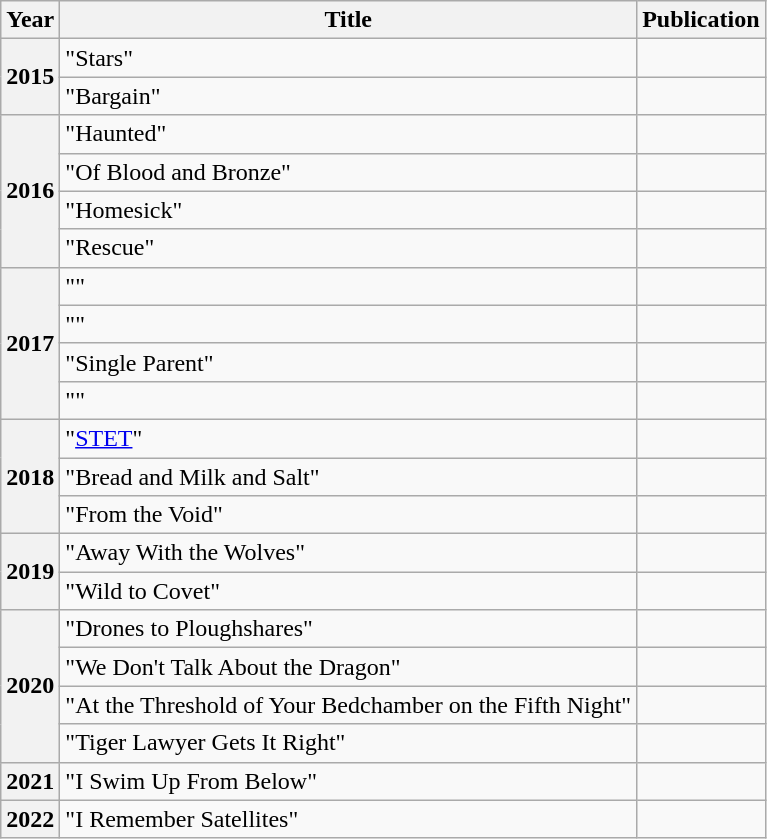<table class="wikitable sortable">
<tr>
<th>Year</th>
<th>Title</th>
<th>Publication</th>
</tr>
<tr>
<th rowspan="2">2015</th>
<td>"Stars"</td>
<td></td>
</tr>
<tr>
<td>"Bargain"</td>
<td></td>
</tr>
<tr>
<th rowspan="4">2016</th>
<td>"Haunted"</td>
<td></td>
</tr>
<tr>
<td>"Of Blood and Bronze"</td>
<td></td>
</tr>
<tr>
<td>"Homesick"</td>
<td></td>
</tr>
<tr>
<td>"Rescue"</td>
<td></td>
</tr>
<tr>
<th rowspan="4">2017</th>
<td>""</td>
<td></td>
</tr>
<tr>
<td>""</td>
<td></td>
</tr>
<tr>
<td>"Single Parent"</td>
<td></td>
</tr>
<tr>
<td>""</td>
<td></td>
</tr>
<tr>
<th rowspan="3">2018</th>
<td>"<a href='#'>STET</a>"</td>
<td></td>
</tr>
<tr>
<td>"Bread and Milk and Salt"</td>
<td></td>
</tr>
<tr>
<td>"From the Void"</td>
<td></td>
</tr>
<tr>
<th rowspan="2">2019</th>
<td>"Away With the Wolves"</td>
<td></td>
</tr>
<tr>
<td>"Wild to Covet"</td>
<td></td>
</tr>
<tr>
<th rowspan="4">2020</th>
<td>"Drones to Ploughshares"</td>
<td></td>
</tr>
<tr>
<td>"We Don't Talk About the Dragon"</td>
<td></td>
</tr>
<tr>
<td>"At the Threshold of Your Bedchamber on the Fifth Night"</td>
<td></td>
</tr>
<tr>
<td>"Tiger Lawyer Gets It Right"</td>
<td></td>
</tr>
<tr>
<th>2021</th>
<td>"I Swim Up From Below"</td>
<td></td>
</tr>
<tr>
<th>2022</th>
<td>"I Remember Satellites"</td>
<td></td>
</tr>
</table>
